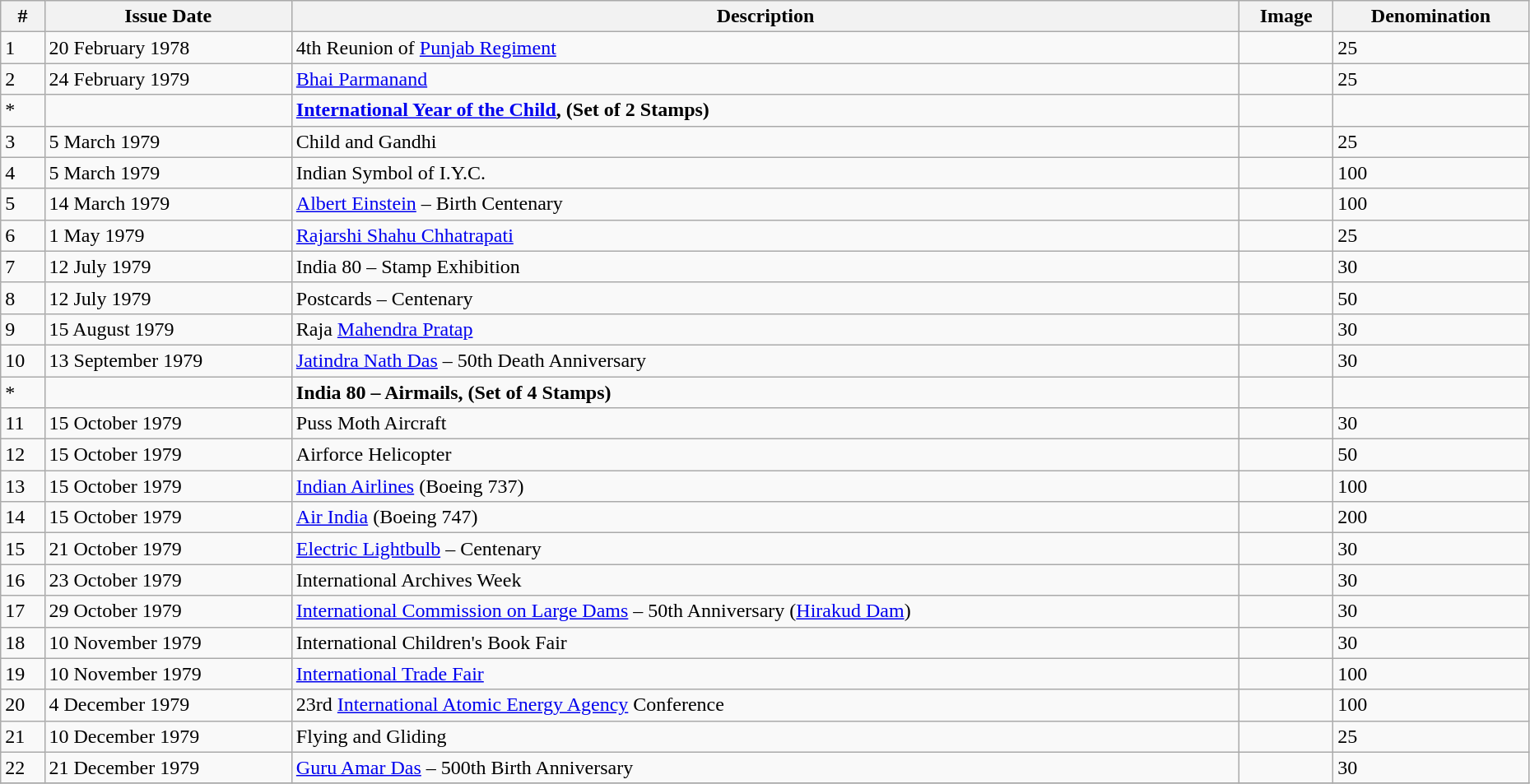<table class = "wikitable"  style = "text-align:justify" width = "98%">
<tr>
<th>#</th>
<th>Issue Date</th>
<th>Description</th>
<th>Image</th>
<th>Denomination</th>
</tr>
<tr>
<td>1</td>
<td>20 February 1978</td>
<td>4th Reunion of <a href='#'>Punjab Regiment</a></td>
<td></td>
<td>25</td>
</tr>
<tr>
<td>2</td>
<td>24 February 1979</td>
<td><a href='#'>Bhai Parmanand</a></td>
<td></td>
<td>25</td>
</tr>
<tr>
<td>*</td>
<td></td>
<td><strong><a href='#'>International Year of the Child</a>, (Set of 2 Stamps)</strong></td>
<td></td>
<td></td>
</tr>
<tr>
<td>3</td>
<td>5 March 1979</td>
<td>Child and Gandhi</td>
<td></td>
<td>25</td>
</tr>
<tr>
<td>4</td>
<td>5 March 1979</td>
<td>Indian Symbol of I.Y.C.</td>
<td></td>
<td>100</td>
</tr>
<tr>
<td>5</td>
<td>14 March 1979</td>
<td><a href='#'>Albert Einstein</a> – Birth Centenary</td>
<td></td>
<td>100</td>
</tr>
<tr>
<td>6</td>
<td>1 May 1979</td>
<td><a href='#'>Rajarshi Shahu Chhatrapati</a></td>
<td></td>
<td>25</td>
</tr>
<tr>
<td>7</td>
<td>12 July 1979</td>
<td>India 80 – Stamp Exhibition</td>
<td></td>
<td>30</td>
</tr>
<tr>
<td>8</td>
<td>12 July 1979</td>
<td>Postcards – Centenary</td>
<td></td>
<td>50</td>
</tr>
<tr>
<td>9</td>
<td>15 August 1979</td>
<td>Raja <a href='#'>Mahendra Pratap</a></td>
<td></td>
<td>30</td>
</tr>
<tr>
<td>10</td>
<td>13 September 1979</td>
<td><a href='#'>Jatindra Nath Das</a> – 50th Death Anniversary</td>
<td></td>
<td>30</td>
</tr>
<tr>
<td>*</td>
<td></td>
<td><strong>India 80 – Airmails, (Set of 4 Stamps)</strong></td>
<td></td>
<td></td>
</tr>
<tr>
<td>11</td>
<td>15 October 1979</td>
<td>Puss Moth Aircraft</td>
<td></td>
<td>30</td>
</tr>
<tr>
<td>12</td>
<td>15 October 1979</td>
<td>Airforce Helicopter</td>
<td></td>
<td>50</td>
</tr>
<tr>
<td>13</td>
<td>15 October 1979</td>
<td><a href='#'>Indian Airlines</a> (Boeing 737)</td>
<td></td>
<td>100</td>
</tr>
<tr>
<td>14</td>
<td>15 October 1979</td>
<td><a href='#'>Air India</a> (Boeing 747)</td>
<td></td>
<td>200</td>
</tr>
<tr>
<td>15</td>
<td>21 October 1979</td>
<td><a href='#'>Electric Lightbulb</a> – Centenary</td>
<td></td>
<td>30</td>
</tr>
<tr>
<td>16</td>
<td>23 October 1979</td>
<td>International Archives Week</td>
<td></td>
<td>30</td>
</tr>
<tr>
<td>17</td>
<td>29 October 1979</td>
<td><a href='#'>International Commission on Large Dams</a> – 50th Anniversary (<a href='#'>Hirakud Dam</a>)</td>
<td></td>
<td>30</td>
</tr>
<tr>
<td>18</td>
<td>10 November 1979</td>
<td>International Children's Book Fair</td>
<td></td>
<td>30</td>
</tr>
<tr>
<td>19</td>
<td>10 November 1979</td>
<td><a href='#'>International Trade Fair</a></td>
<td></td>
<td>100</td>
</tr>
<tr>
<td>20</td>
<td>4 December 1979</td>
<td>23rd <a href='#'>International Atomic Energy Agency</a> Conference</td>
<td></td>
<td>100</td>
</tr>
<tr>
<td>21</td>
<td>10 December 1979</td>
<td>Flying and Gliding</td>
<td></td>
<td>25</td>
</tr>
<tr>
<td>22</td>
<td>21 December 1979</td>
<td><a href='#'>Guru Amar Das</a> – 500th Birth Anniversary</td>
<td></td>
<td>30</td>
</tr>
<tr>
</tr>
</table>
